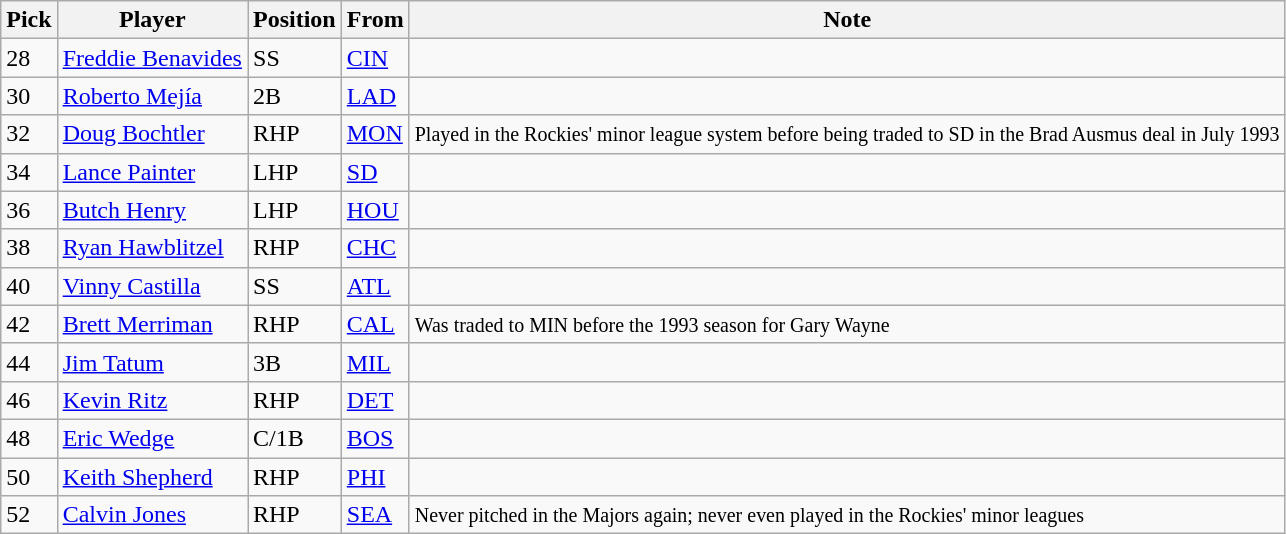<table class="wikitable">
<tr>
<th>Pick</th>
<th>Player</th>
<th>Position</th>
<th>From</th>
<th>Note</th>
</tr>
<tr>
<td>28</td>
<td><a href='#'>Freddie Benavides</a></td>
<td>SS</td>
<td><a href='#'>CIN</a></td>
<td></td>
</tr>
<tr>
<td>30</td>
<td><a href='#'>Roberto Mejía</a></td>
<td>2B</td>
<td><a href='#'>LAD</a></td>
<td></td>
</tr>
<tr>
<td>32</td>
<td><a href='#'>Doug Bochtler</a></td>
<td>RHP</td>
<td><a href='#'>MON</a></td>
<td><small>Played in the Rockies' minor league system before being traded to SD in the Brad Ausmus deal in July 1993</small></td>
</tr>
<tr>
<td>34</td>
<td><a href='#'>Lance Painter</a></td>
<td>LHP</td>
<td><a href='#'>SD</a></td>
<td></td>
</tr>
<tr>
<td>36</td>
<td><a href='#'>Butch Henry</a></td>
<td>LHP</td>
<td><a href='#'>HOU</a></td>
<td></td>
</tr>
<tr>
<td>38</td>
<td><a href='#'>Ryan Hawblitzel</a></td>
<td>RHP</td>
<td><a href='#'>CHC</a></td>
<td></td>
</tr>
<tr>
<td>40</td>
<td><a href='#'>Vinny Castilla</a></td>
<td>SS</td>
<td><a href='#'>ATL</a></td>
<td></td>
</tr>
<tr>
<td>42</td>
<td><a href='#'>Brett Merriman</a></td>
<td>RHP</td>
<td><a href='#'>CAL</a></td>
<td><small>Was traded to MIN before the 1993 season for Gary Wayne</small></td>
</tr>
<tr>
<td>44</td>
<td><a href='#'>Jim Tatum</a></td>
<td>3B</td>
<td><a href='#'>MIL</a></td>
<td></td>
</tr>
<tr>
<td>46</td>
<td><a href='#'>Kevin Ritz</a></td>
<td>RHP</td>
<td><a href='#'>DET</a></td>
<td></td>
</tr>
<tr>
<td>48</td>
<td><a href='#'>Eric Wedge</a></td>
<td>C/1B</td>
<td><a href='#'>BOS</a></td>
<td></td>
</tr>
<tr>
<td>50</td>
<td><a href='#'>Keith Shepherd</a></td>
<td>RHP</td>
<td><a href='#'>PHI</a></td>
<td></td>
</tr>
<tr>
<td>52</td>
<td><a href='#'>Calvin Jones</a></td>
<td>RHP</td>
<td><a href='#'>SEA</a></td>
<td><small>Never pitched in the Majors again; never even played in the Rockies' minor leagues</small></td>
</tr>
</table>
